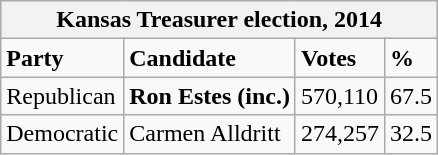<table class="wikitable">
<tr>
<th colspan="4">Kansas Treasurer election, 2014</th>
</tr>
<tr>
<td><strong>Party</strong></td>
<td><strong>Candidate</strong></td>
<td><strong>Votes</strong></td>
<td><strong>%</strong></td>
</tr>
<tr>
<td>Republican</td>
<td><strong>Ron Estes (inc.)</strong></td>
<td>570,110</td>
<td>67.5</td>
</tr>
<tr>
<td>Democratic</td>
<td>Carmen Alldritt</td>
<td>274,257</td>
<td>32.5</td>
</tr>
</table>
